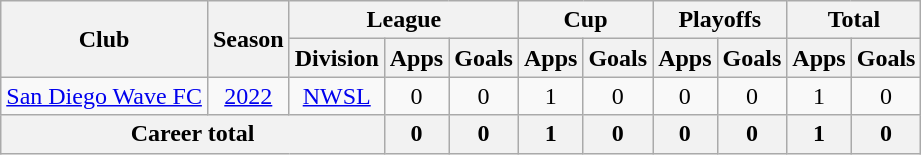<table class="wikitable" style="text-align: center;">
<tr>
<th rowspan="2">Club</th>
<th rowspan="2">Season</th>
<th colspan="3">League</th>
<th colspan="2">Cup</th>
<th colspan="2">Playoffs</th>
<th colspan="2">Total</th>
</tr>
<tr>
<th>Division</th>
<th>Apps</th>
<th>Goals</th>
<th>Apps</th>
<th>Goals</th>
<th>Apps</th>
<th>Goals</th>
<th>Apps</th>
<th>Goals</th>
</tr>
<tr>
<td><a href='#'>San Diego Wave FC</a></td>
<td><a href='#'>2022</a></td>
<td><a href='#'>NWSL</a></td>
<td>0</td>
<td>0</td>
<td>1</td>
<td>0</td>
<td>0</td>
<td>0</td>
<td>1</td>
<td>0</td>
</tr>
<tr>
<th colspan="3">Career total</th>
<th>0</th>
<th>0</th>
<th>1</th>
<th>0</th>
<th>0</th>
<th>0</th>
<th>1</th>
<th>0</th>
</tr>
</table>
